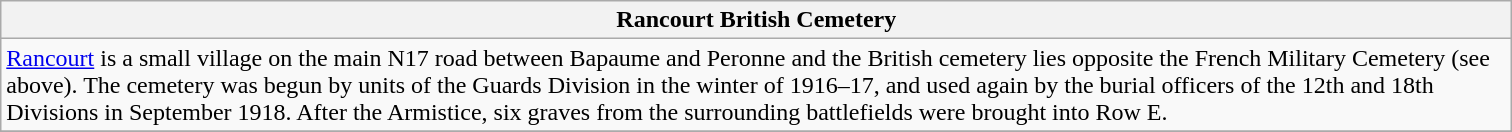<table class="wikitable sortable">
<tr>
<th scope="col" style="width:1000px;">Rancourt British Cemetery</th>
</tr>
<tr>
<td><a href='#'>Rancourt</a> is a small village on the main N17 road between Bapaume and Peronne and the British cemetery lies opposite the French Military Cemetery (see above). The cemetery was begun by units of the Guards Division in the winter of 1916–17, and used again by the burial officers of the 12th and 18th Divisions in September 1918. After the Armistice, six graves from the surrounding battlefields were brought into Row E.<br></td>
</tr>
<tr>
</tr>
</table>
